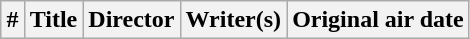<table class="wikitable">
<tr>
<th width="5%">#</th>
<th>Title</th>
<th>Director</th>
<th>Writer(s)</th>
<th>Original air date<br>




</th>
</tr>
</table>
